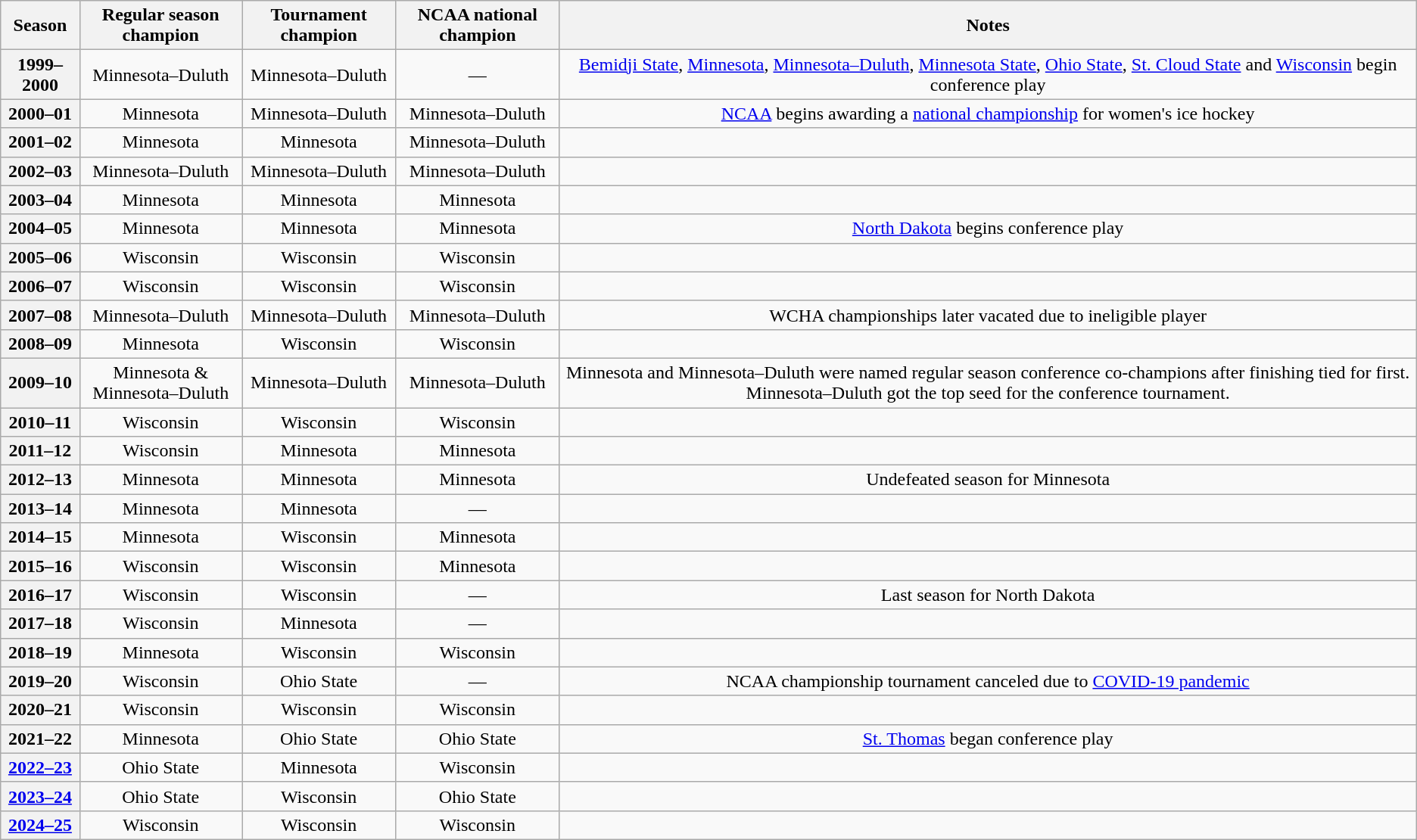<table class="wikitable" style="text-align: center;">
<tr>
<th>Season</th>
<th>Regular season champion</th>
<th>Tournament champion</th>
<th>NCAA national champion</th>
<th>Notes</th>
</tr>
<tr>
<th>1999–2000</th>
<td>Minnesota–Duluth</td>
<td>Minnesota–Duluth</td>
<td>—</td>
<td><a href='#'>Bemidji State</a>, <a href='#'>Minnesota</a>, <a href='#'>Minnesota–Duluth</a>, <a href='#'>Minnesota State</a>, <a href='#'>Ohio State</a>, <a href='#'>St. Cloud State</a> and <a href='#'>Wisconsin</a> begin conference play</td>
</tr>
<tr>
<th>2000–01</th>
<td>Minnesota</td>
<td>Minnesota–Duluth</td>
<td>Minnesota–Duluth</td>
<td><a href='#'>NCAA</a> begins awarding a <a href='#'>national championship</a> for women's ice hockey</td>
</tr>
<tr>
<th>2001–02</th>
<td>Minnesota</td>
<td>Minnesota</td>
<td>Minnesota–Duluth</td>
<td></td>
</tr>
<tr>
<th>2002–03</th>
<td>Minnesota–Duluth</td>
<td>Minnesota–Duluth</td>
<td>Minnesota–Duluth</td>
<td></td>
</tr>
<tr>
<th>2003–04</th>
<td>Minnesota</td>
<td>Minnesota</td>
<td>Minnesota</td>
<td></td>
</tr>
<tr>
<th>2004–05</th>
<td>Minnesota</td>
<td>Minnesota</td>
<td>Minnesota</td>
<td><a href='#'>North Dakota</a> begins conference play</td>
</tr>
<tr>
<th>2005–06</th>
<td>Wisconsin</td>
<td>Wisconsin</td>
<td>Wisconsin</td>
<td></td>
</tr>
<tr>
<th>2006–07</th>
<td>Wisconsin</td>
<td>Wisconsin</td>
<td>Wisconsin</td>
<td></td>
</tr>
<tr>
<th>2007–08</th>
<td>Minnesota–Duluth</td>
<td>Minnesota–Duluth</td>
<td>Minnesota–Duluth</td>
<td>WCHA championships later vacated due to ineligible player</td>
</tr>
<tr>
<th>2008–09</th>
<td>Minnesota</td>
<td>Wisconsin</td>
<td>Wisconsin</td>
<td></td>
</tr>
<tr>
<th>2009–10</th>
<td>Minnesota &<br>Minnesota–Duluth</td>
<td>Minnesota–Duluth</td>
<td>Minnesota–Duluth</td>
<td>Minnesota and Minnesota–Duluth were named regular season conference co-champions after finishing tied for first.  Minnesota–Duluth got the top seed for the conference tournament.</td>
</tr>
<tr>
<th>2010–11</th>
<td>Wisconsin</td>
<td>Wisconsin</td>
<td>Wisconsin</td>
<td></td>
</tr>
<tr>
<th>2011–12</th>
<td>Wisconsin</td>
<td>Minnesota</td>
<td>Minnesota</td>
<td></td>
</tr>
<tr>
<th>2012–13</th>
<td>Minnesota</td>
<td>Minnesota</td>
<td>Minnesota</td>
<td>Undefeated season for Minnesota</td>
</tr>
<tr>
<th>2013–14</th>
<td>Minnesota</td>
<td>Minnesota</td>
<td>—</td>
<td></td>
</tr>
<tr>
<th>2014–15</th>
<td>Minnesota</td>
<td>Wisconsin</td>
<td>Minnesota</td>
<td></td>
</tr>
<tr>
<th>2015–16</th>
<td>Wisconsin</td>
<td>Wisconsin</td>
<td>Minnesota</td>
<td></td>
</tr>
<tr>
<th>2016–17</th>
<td>Wisconsin</td>
<td>Wisconsin</td>
<td>—</td>
<td>Last season for North Dakota</td>
</tr>
<tr>
<th>2017–18</th>
<td>Wisconsin</td>
<td>Minnesota</td>
<td>—</td>
<td></td>
</tr>
<tr>
<th>2018–19</th>
<td>Minnesota</td>
<td>Wisconsin</td>
<td>Wisconsin</td>
<td></td>
</tr>
<tr>
<th>2019–20</th>
<td>Wisconsin</td>
<td>Ohio State</td>
<td>—</td>
<td>NCAA championship tournament canceled due to <a href='#'>COVID-19 pandemic</a></td>
</tr>
<tr>
<th>2020–21</th>
<td>Wisconsin</td>
<td>Wisconsin</td>
<td>Wisconsin</td>
<td></td>
</tr>
<tr>
<th>2021–22</th>
<td>Minnesota</td>
<td>Ohio State</td>
<td>Ohio State</td>
<td><a href='#'>St. Thomas</a> began conference play</td>
</tr>
<tr>
<th><a href='#'>2022–23</a></th>
<td>Ohio State</td>
<td>Minnesota</td>
<td>Wisconsin</td>
<td></td>
</tr>
<tr>
<th><a href='#'>2023–24</a></th>
<td>Ohio State</td>
<td>Wisconsin</td>
<td>Ohio State</td>
<td></td>
</tr>
<tr>
<th><a href='#'>2024–25</a></th>
<td>Wisconsin</td>
<td>Wisconsin</td>
<td>Wisconsin</td>
<td></td>
</tr>
</table>
